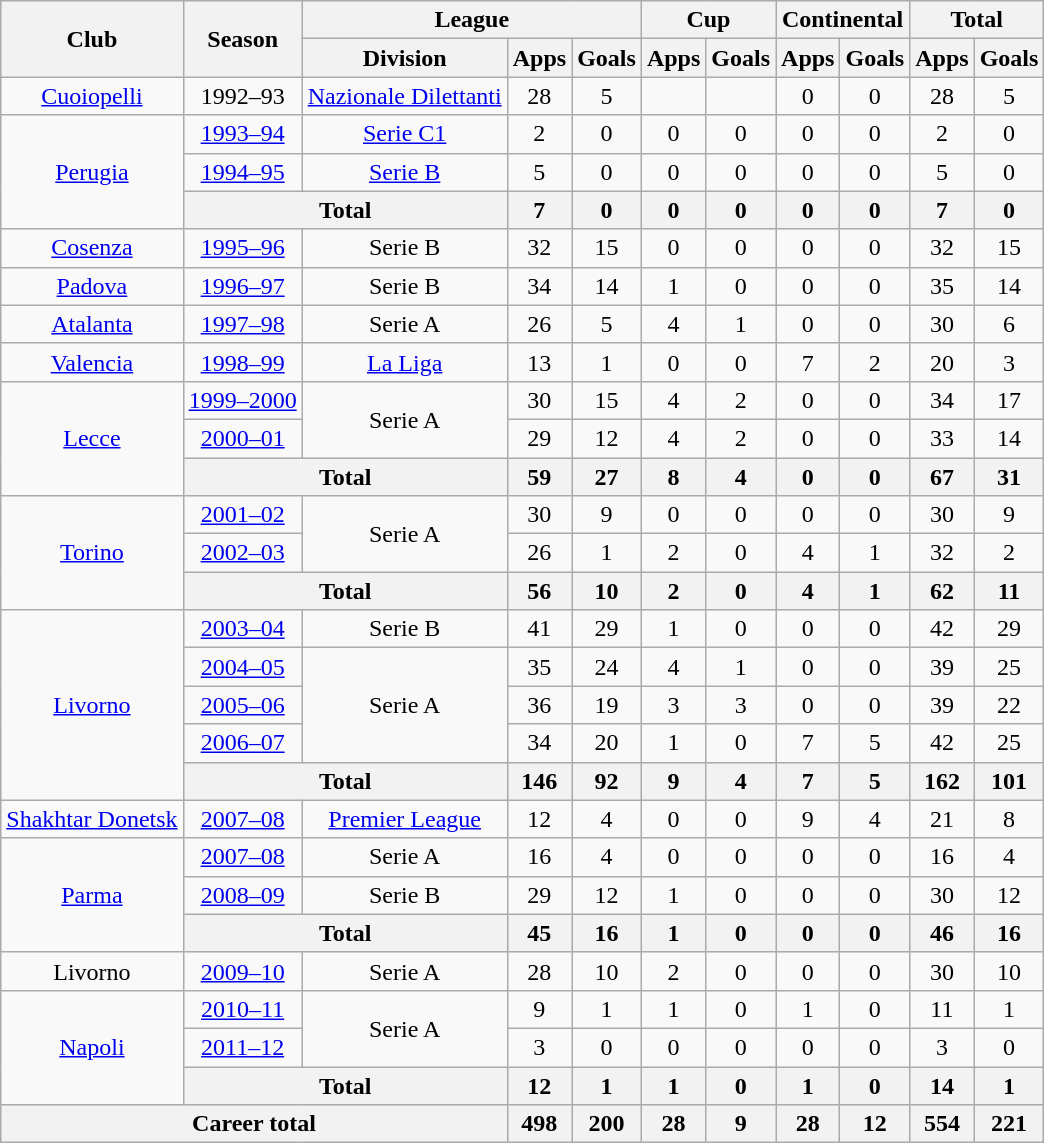<table class="wikitable" style="text-align:center">
<tr>
<th rowspan="2">Club</th>
<th rowspan="2">Season</th>
<th colspan="3">League</th>
<th colspan="2">Cup</th>
<th colspan="2">Continental</th>
<th colspan="2">Total</th>
</tr>
<tr>
<th>Division</th>
<th>Apps</th>
<th>Goals</th>
<th>Apps</th>
<th>Goals</th>
<th>Apps</th>
<th>Goals</th>
<th>Apps</th>
<th>Goals</th>
</tr>
<tr>
<td><a href='#'>Cuoiopelli</a></td>
<td>1992–93</td>
<td><a href='#'>Nazionale Dilettanti</a></td>
<td>28</td>
<td>5</td>
<td></td>
<td></td>
<td>0</td>
<td>0</td>
<td>28</td>
<td>5</td>
</tr>
<tr>
<td rowspan="3"><a href='#'>Perugia</a></td>
<td><a href='#'>1993–94</a></td>
<td><a href='#'>Serie C1</a></td>
<td>2</td>
<td>0</td>
<td>0</td>
<td>0</td>
<td>0</td>
<td>0</td>
<td>2</td>
<td>0</td>
</tr>
<tr>
<td><a href='#'>1994–95</a></td>
<td><a href='#'>Serie B</a></td>
<td>5</td>
<td>0</td>
<td>0</td>
<td>0</td>
<td>0</td>
<td>0</td>
<td>5</td>
<td>0</td>
</tr>
<tr>
<th colspan="2">Total</th>
<th>7</th>
<th>0</th>
<th>0</th>
<th>0</th>
<th>0</th>
<th>0</th>
<th>7</th>
<th>0</th>
</tr>
<tr>
<td><a href='#'>Cosenza</a></td>
<td><a href='#'>1995–96</a></td>
<td>Serie B</td>
<td>32</td>
<td>15</td>
<td>0</td>
<td>0</td>
<td>0</td>
<td>0</td>
<td>32</td>
<td>15</td>
</tr>
<tr>
<td><a href='#'>Padova</a></td>
<td><a href='#'>1996–97</a></td>
<td>Serie B</td>
<td>34</td>
<td>14</td>
<td>1</td>
<td>0</td>
<td>0</td>
<td>0</td>
<td>35</td>
<td>14</td>
</tr>
<tr>
<td><a href='#'>Atalanta</a></td>
<td><a href='#'>1997–98</a></td>
<td>Serie A</td>
<td>26</td>
<td>5</td>
<td>4</td>
<td>1</td>
<td>0</td>
<td>0</td>
<td>30</td>
<td>6</td>
</tr>
<tr>
<td><a href='#'>Valencia</a></td>
<td><a href='#'>1998–99</a></td>
<td><a href='#'>La Liga</a></td>
<td>13</td>
<td>1</td>
<td>0</td>
<td>0</td>
<td>7</td>
<td>2</td>
<td>20</td>
<td>3</td>
</tr>
<tr>
<td rowspan="3"><a href='#'>Lecce</a></td>
<td><a href='#'>1999–2000</a></td>
<td rowspan="2">Serie A</td>
<td>30</td>
<td>15</td>
<td>4</td>
<td>2</td>
<td>0</td>
<td>0</td>
<td>34</td>
<td>17</td>
</tr>
<tr>
<td><a href='#'>2000–01</a></td>
<td>29</td>
<td>12</td>
<td>4</td>
<td>2</td>
<td>0</td>
<td>0</td>
<td>33</td>
<td>14</td>
</tr>
<tr>
<th colspan="2">Total</th>
<th>59</th>
<th>27</th>
<th>8</th>
<th>4</th>
<th>0</th>
<th>0</th>
<th>67</th>
<th>31</th>
</tr>
<tr>
<td rowspan="3"><a href='#'>Torino</a></td>
<td><a href='#'>2001–02</a></td>
<td rowspan="2">Serie A</td>
<td>30</td>
<td>9</td>
<td>0</td>
<td>0</td>
<td>0</td>
<td>0</td>
<td>30</td>
<td>9</td>
</tr>
<tr>
<td><a href='#'>2002–03</a></td>
<td>26</td>
<td>1</td>
<td>2</td>
<td>0</td>
<td>4</td>
<td>1</td>
<td>32</td>
<td>2</td>
</tr>
<tr>
<th colspan="2">Total</th>
<th>56</th>
<th>10</th>
<th>2</th>
<th>0</th>
<th>4</th>
<th>1</th>
<th>62</th>
<th>11</th>
</tr>
<tr>
<td rowspan="5"><a href='#'>Livorno</a></td>
<td><a href='#'>2003–04</a></td>
<td>Serie B</td>
<td>41</td>
<td>29</td>
<td>1</td>
<td>0</td>
<td>0</td>
<td>0</td>
<td>42</td>
<td>29</td>
</tr>
<tr>
<td><a href='#'>2004–05</a></td>
<td rowspan="3">Serie A</td>
<td>35</td>
<td>24</td>
<td>4</td>
<td>1</td>
<td>0</td>
<td>0</td>
<td>39</td>
<td>25</td>
</tr>
<tr>
<td><a href='#'>2005–06</a></td>
<td>36</td>
<td>19</td>
<td>3</td>
<td>3</td>
<td>0</td>
<td>0</td>
<td>39</td>
<td>22</td>
</tr>
<tr>
<td><a href='#'>2006–07</a></td>
<td>34</td>
<td>20</td>
<td>1</td>
<td>0</td>
<td>7</td>
<td>5</td>
<td>42</td>
<td>25</td>
</tr>
<tr>
<th colspan="2">Total</th>
<th>146</th>
<th>92</th>
<th>9</th>
<th>4</th>
<th>7</th>
<th>5</th>
<th>162</th>
<th>101</th>
</tr>
<tr>
<td><a href='#'>Shakhtar Donetsk</a></td>
<td><a href='#'>2007–08</a></td>
<td><a href='#'>Premier League</a></td>
<td>12</td>
<td>4</td>
<td>0</td>
<td>0</td>
<td>9</td>
<td>4</td>
<td>21</td>
<td>8</td>
</tr>
<tr>
<td rowspan="3"><a href='#'>Parma</a></td>
<td><a href='#'>2007–08</a></td>
<td>Serie A</td>
<td>16</td>
<td>4</td>
<td>0</td>
<td>0</td>
<td>0</td>
<td>0</td>
<td>16</td>
<td>4</td>
</tr>
<tr>
<td><a href='#'>2008–09</a></td>
<td>Serie B</td>
<td>29</td>
<td>12</td>
<td>1</td>
<td>0</td>
<td>0</td>
<td>0</td>
<td>30</td>
<td>12</td>
</tr>
<tr>
<th colspan="2">Total</th>
<th>45</th>
<th>16</th>
<th>1</th>
<th>0</th>
<th>0</th>
<th>0</th>
<th>46</th>
<th>16</th>
</tr>
<tr>
<td>Livorno</td>
<td><a href='#'>2009–10</a></td>
<td>Serie A</td>
<td>28</td>
<td>10</td>
<td>2</td>
<td>0</td>
<td>0</td>
<td>0</td>
<td>30</td>
<td>10</td>
</tr>
<tr>
<td rowspan="3"><a href='#'>Napoli</a></td>
<td><a href='#'>2010–11</a></td>
<td rowspan="2">Serie A</td>
<td>9</td>
<td>1</td>
<td>1</td>
<td>0</td>
<td>1</td>
<td>0</td>
<td>11</td>
<td>1</td>
</tr>
<tr>
<td><a href='#'>2011–12</a></td>
<td>3</td>
<td>0</td>
<td>0</td>
<td>0</td>
<td>0</td>
<td>0</td>
<td>3</td>
<td>0</td>
</tr>
<tr>
<th colspan="2">Total</th>
<th>12</th>
<th>1</th>
<th>1</th>
<th>0</th>
<th>1</th>
<th>0</th>
<th>14</th>
<th>1</th>
</tr>
<tr>
<th colspan="3">Career total</th>
<th>498</th>
<th>200</th>
<th>28</th>
<th>9</th>
<th>28</th>
<th>12</th>
<th>554</th>
<th>221</th>
</tr>
</table>
